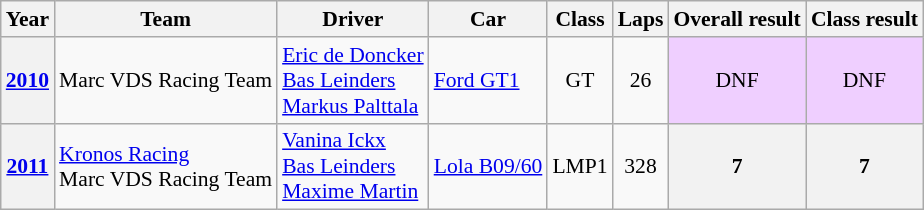<table class="wikitable" style="font-size:90%">
<tr>
<th>Year</th>
<th>Team</th>
<th>Driver</th>
<th>Car</th>
<th>Class</th>
<th>Laps</th>
<th>Overall result</th>
<th>Class result</th>
</tr>
<tr align="center">
<th><a href='#'>2010</a></th>
<td align="left">Marc VDS Racing Team</td>
<td align="left"> <a href='#'>Eric de Doncker</a><br> <a href='#'>Bas Leinders</a><br> <a href='#'>Markus Palttala</a></td>
<td align="left"><a href='#'>Ford GT1</a></td>
<td>GT</td>
<td>26</td>
<td bgcolor="#efcfff">DNF</td>
<td bgcolor="#efcfff">DNF</td>
</tr>
<tr align="center">
<th><a href='#'>2011</a></th>
<td align="left"><a href='#'>Kronos Racing</a><br>Marc VDS Racing Team</td>
<td align="left"> <a href='#'>Vanina Ickx</a><br> <a href='#'>Bas Leinders</a><br> <a href='#'>Maxime Martin</a></td>
<td align="left"><a href='#'>Lola B09/60</a></td>
<td>LMP1</td>
<td>328</td>
<th>7</th>
<th>7</th>
</tr>
</table>
